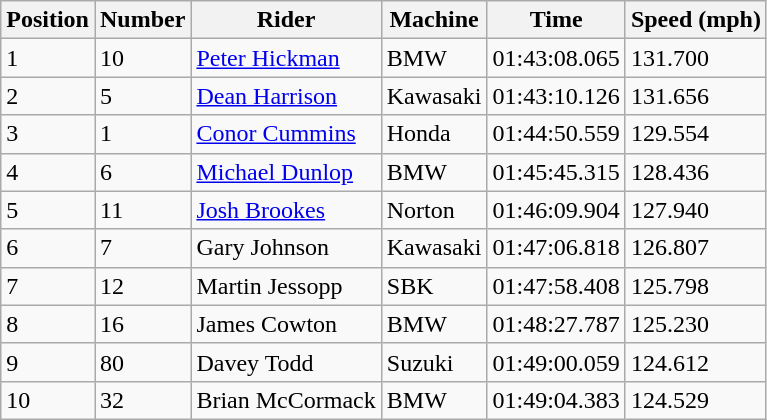<table class="wikitable">
<tr>
<th>Position</th>
<th>Number</th>
<th>Rider</th>
<th>Machine</th>
<th>Time</th>
<th>Speed (mph)</th>
</tr>
<tr>
<td>1</td>
<td>10</td>
<td> <a href='#'>Peter Hickman</a></td>
<td>BMW</td>
<td>01:43:08.065</td>
<td>131.700</td>
</tr>
<tr>
<td>2</td>
<td>5</td>
<td> <a href='#'>Dean Harrison</a></td>
<td>Kawasaki</td>
<td>01:43:10.126</td>
<td>131.656</td>
</tr>
<tr>
<td>3</td>
<td>1</td>
<td> <a href='#'>Conor Cummins</a></td>
<td>Honda</td>
<td>01:44:50.559</td>
<td>129.554</td>
</tr>
<tr>
<td>4</td>
<td>6</td>
<td> <a href='#'>Michael Dunlop</a></td>
<td>BMW</td>
<td>01:45:45.315</td>
<td>128.436</td>
</tr>
<tr>
<td>5</td>
<td>11</td>
<td> <a href='#'>Josh Brookes</a></td>
<td>Norton</td>
<td>01:46:09.904</td>
<td>127.940</td>
</tr>
<tr>
<td>6</td>
<td>7</td>
<td> Gary Johnson</td>
<td>Kawasaki</td>
<td>01:47:06.818</td>
<td>126.807</td>
</tr>
<tr>
<td>7</td>
<td>12</td>
<td> Martin Jessopp</td>
<td>SBK</td>
<td>01:47:58.408</td>
<td>125.798</td>
</tr>
<tr>
<td>8</td>
<td>16</td>
<td> James Cowton</td>
<td>BMW</td>
<td>01:48:27.787</td>
<td>125.230</td>
</tr>
<tr>
<td>9</td>
<td>80</td>
<td> Davey Todd</td>
<td>Suzuki</td>
<td>01:49:00.059</td>
<td>124.612</td>
</tr>
<tr>
<td>10</td>
<td>32</td>
<td> Brian McCormack</td>
<td>BMW</td>
<td>01:49:04.383</td>
<td>124.529</td>
</tr>
</table>
